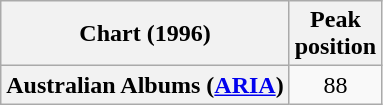<table class="wikitable plainrowheaders" style="text-align:center">
<tr>
<th scope="col">Chart (1996)</th>
<th scope="col">Peak<br>position</th>
</tr>
<tr>
<th scope="row">Australian Albums (<a href='#'>ARIA</a>)</th>
<td>88</td>
</tr>
</table>
